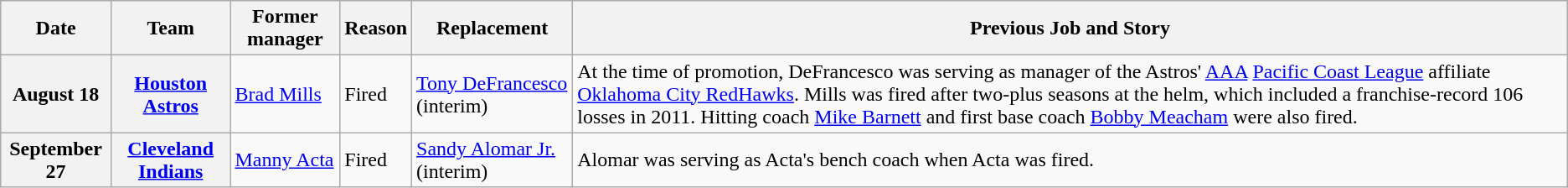<table class="wikitable" style="font-size=:95%;">
<tr>
<th>Date</th>
<th>Team</th>
<th>Former manager</th>
<th>Reason</th>
<th>Replacement</th>
<th>Previous Job and Story</th>
</tr>
<tr>
<th>August 18</th>
<th><a href='#'>Houston Astros</a></th>
<td><a href='#'>Brad Mills</a></td>
<td>Fired</td>
<td><a href='#'>Tony DeFrancesco</a> (interim)</td>
<td>At the time of promotion, DeFrancesco was serving as manager of the Astros' <a href='#'>AAA</a> <a href='#'>Pacific Coast League</a> affiliate <a href='#'>Oklahoma City RedHawks</a>. Mills was fired after two-plus seasons at the helm, which included a franchise-record 106 losses in 2011. Hitting coach <a href='#'>Mike Barnett</a> and first base coach <a href='#'>Bobby Meacham</a> were also fired.</td>
</tr>
<tr>
<th>September 27</th>
<th><a href='#'>Cleveland Indians</a></th>
<td><a href='#'>Manny Acta</a></td>
<td>Fired</td>
<td><a href='#'>Sandy Alomar Jr.</a> (interim)</td>
<td>Alomar was serving as Acta's bench coach when Acta was fired.</td>
</tr>
</table>
